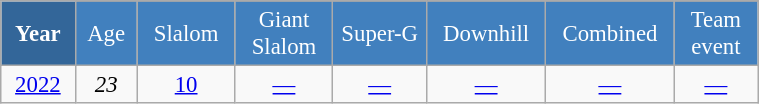<table class="wikitable"  style="font-size:95%; text-align:center; border:gray solid 1px; width:40%;">
<tr style="background:#369; color:white;">
<td rowspan="2" style="width:4%;"><strong>Year</strong></td>
</tr>
<tr style="background:#4180be; color:white;">
<td style="width:3%;">Age</td>
<td style="width:5%;">Slalom</td>
<td style="width:5%;">Giant<br>Slalom</td>
<td style="width:5%;">Super-G</td>
<td style="width:5%;">Downhill</td>
<td style="width:5%;">Combined</td>
<td style="width:5%">Team event</td>
</tr>
<tr>
<td><a href='#'>2022</a></td>
<td><em>23</em></td>
<td><a href='#'>10</a></td>
<td><a href='#'> —</a></td>
<td><a href='#'> —</a></td>
<td><a href='#'> —</a></td>
<td><a href='#'> —</a></td>
<td><a href='#'> —</a></td>
</tr>
</table>
